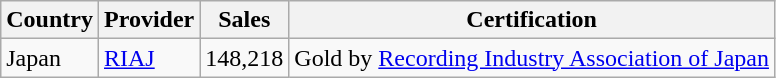<table class="wikitable">
<tr>
<th>Country</th>
<th>Provider</th>
<th>Sales</th>
<th>Certification</th>
</tr>
<tr>
<td>Japan</td>
<td><a href='#'>RIAJ</a></td>
<td>148,218</td>
<td>Gold by <a href='#'>Recording Industry Association of Japan</a></td>
</tr>
</table>
